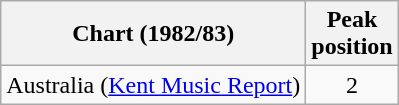<table class="wikitable">
<tr>
<th>Chart (1982/83)</th>
<th>Peak <br> position</th>
</tr>
<tr>
<td>Australia (<a href='#'>Kent Music Report</a>)</td>
<td style="text-align:center;">2</td>
</tr>
</table>
